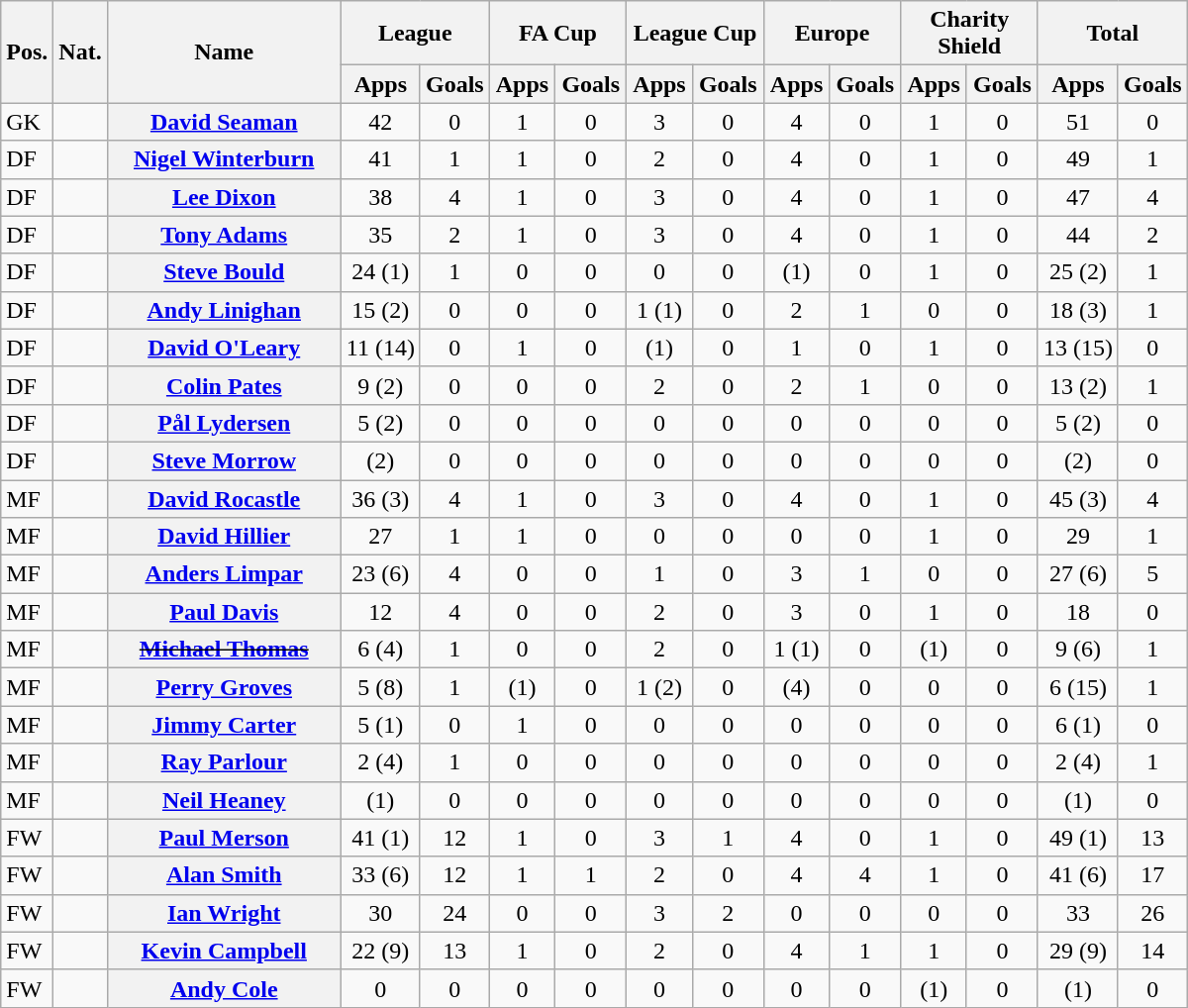<table class="wikitable plainrowheaders" style="text-align:center">
<tr>
<th rowspan="2">Pos.</th>
<th rowspan="2">Nat.</th>
<th rowspan="2" width="150">Name</th>
<th colspan="2" width="85">League</th>
<th colspan="2" width="85">FA Cup</th>
<th colspan="2" width="85">League Cup</th>
<th colspan="2" width="85">Europe</th>
<th colspan="2" width="85">Charity Shield</th>
<th colspan="2" width="85">Total</th>
</tr>
<tr>
<th>Apps</th>
<th>Goals</th>
<th>Apps</th>
<th>Goals</th>
<th>Apps</th>
<th>Goals</th>
<th>Apps</th>
<th>Goals</th>
<th>Apps</th>
<th>Goals</th>
<th>Apps</th>
<th>Goals</th>
</tr>
<tr>
<td align="left">GK</td>
<td></td>
<th scope="row"><a href='#'>David Seaman</a></th>
<td>42</td>
<td>0</td>
<td>1</td>
<td>0</td>
<td>3</td>
<td>0</td>
<td>4</td>
<td>0</td>
<td>1</td>
<td>0</td>
<td>51</td>
<td>0</td>
</tr>
<tr>
<td align="left">DF</td>
<td></td>
<th scope="row"><a href='#'>Nigel Winterburn</a></th>
<td>41</td>
<td>1</td>
<td>1</td>
<td>0</td>
<td>2</td>
<td>0</td>
<td>4</td>
<td>0</td>
<td>1</td>
<td>0</td>
<td>49</td>
<td>1</td>
</tr>
<tr>
<td align="left">DF</td>
<td></td>
<th scope="row"><a href='#'>Lee Dixon</a></th>
<td>38</td>
<td>4</td>
<td>1</td>
<td>0</td>
<td>3</td>
<td>0</td>
<td>4</td>
<td>0</td>
<td>1</td>
<td>0</td>
<td>47</td>
<td>4</td>
</tr>
<tr>
<td align="left">DF</td>
<td></td>
<th scope="row"><a href='#'>Tony Adams</a></th>
<td>35</td>
<td>2</td>
<td>1</td>
<td>0</td>
<td>3</td>
<td>0</td>
<td>4</td>
<td>0</td>
<td>1</td>
<td>0</td>
<td>44</td>
<td>2</td>
</tr>
<tr>
<td align="left">DF</td>
<td></td>
<th scope="row"><a href='#'>Steve Bould</a></th>
<td>24 (1)</td>
<td>1</td>
<td>0</td>
<td>0</td>
<td>0</td>
<td>0</td>
<td>(1)</td>
<td>0</td>
<td>1</td>
<td>0</td>
<td>25 (2)</td>
<td>1</td>
</tr>
<tr>
<td align="left">DF</td>
<td></td>
<th scope="row"><a href='#'>Andy Linighan</a></th>
<td>15 (2)</td>
<td>0</td>
<td>0</td>
<td>0</td>
<td>1 (1)</td>
<td>0</td>
<td>2</td>
<td>1</td>
<td>0</td>
<td>0</td>
<td>18 (3)</td>
<td>1</td>
</tr>
<tr>
<td align="left">DF</td>
<td></td>
<th scope="row"><a href='#'>David O'Leary</a></th>
<td>11 (14)</td>
<td>0</td>
<td>1</td>
<td>0</td>
<td>(1)</td>
<td>0</td>
<td>1</td>
<td>0</td>
<td>1</td>
<td>0</td>
<td>13 (15)</td>
<td>0</td>
</tr>
<tr>
<td align="left">DF</td>
<td></td>
<th scope="row"><a href='#'>Colin Pates</a></th>
<td>9 (2)</td>
<td>0</td>
<td>0</td>
<td>0</td>
<td>2</td>
<td>0</td>
<td>2</td>
<td>1</td>
<td>0</td>
<td>0</td>
<td>13 (2)</td>
<td>1</td>
</tr>
<tr>
<td align="left">DF</td>
<td></td>
<th scope="row"><a href='#'>Pål Lydersen</a></th>
<td>5 (2)</td>
<td>0</td>
<td>0</td>
<td>0</td>
<td>0</td>
<td>0</td>
<td>0</td>
<td>0</td>
<td>0</td>
<td>0</td>
<td>5 (2)</td>
<td>0</td>
</tr>
<tr>
<td align="left">DF</td>
<td></td>
<th scope="row"><a href='#'>Steve Morrow</a></th>
<td>(2)</td>
<td>0</td>
<td>0</td>
<td>0</td>
<td>0</td>
<td>0</td>
<td>0</td>
<td>0</td>
<td>0</td>
<td>0</td>
<td>(2)</td>
<td>0</td>
</tr>
<tr>
<td align="left">MF</td>
<td></td>
<th scope="row"><a href='#'>David Rocastle</a></th>
<td>36 (3)</td>
<td>4</td>
<td>1</td>
<td>0</td>
<td>3</td>
<td>0</td>
<td>4</td>
<td>0</td>
<td>1</td>
<td>0</td>
<td>45 (3)</td>
<td>4</td>
</tr>
<tr>
<td align="left">MF</td>
<td></td>
<th scope="row"><a href='#'>David Hillier</a></th>
<td>27</td>
<td>1</td>
<td>1</td>
<td>0</td>
<td>0</td>
<td>0</td>
<td>0</td>
<td>0</td>
<td>1</td>
<td>0</td>
<td>29</td>
<td>1</td>
</tr>
<tr>
<td align="left">MF</td>
<td></td>
<th scope="row"><a href='#'>Anders Limpar</a></th>
<td>23 (6)</td>
<td>4</td>
<td>0</td>
<td>0</td>
<td>1</td>
<td>0</td>
<td>3</td>
<td>1</td>
<td>0</td>
<td>0</td>
<td>27 (6)</td>
<td>5</td>
</tr>
<tr>
<td align="left">MF</td>
<td></td>
<th scope="row"><a href='#'>Paul Davis</a></th>
<td>12</td>
<td>4</td>
<td>0</td>
<td>0</td>
<td>2</td>
<td>0</td>
<td>3</td>
<td>0</td>
<td>1</td>
<td>0</td>
<td>18</td>
<td>0</td>
</tr>
<tr>
<td align="left">MF</td>
<td></td>
<th scope="row"><s><a href='#'>Michael Thomas</a></s> </th>
<td>6 (4)</td>
<td>1</td>
<td>0</td>
<td>0</td>
<td>2</td>
<td>0</td>
<td>1 (1)</td>
<td>0</td>
<td>(1)</td>
<td>0</td>
<td>9 (6)</td>
<td>1</td>
</tr>
<tr>
<td align="left">MF</td>
<td></td>
<th scope="row"><a href='#'>Perry Groves</a></th>
<td>5 (8)</td>
<td>1</td>
<td>(1)</td>
<td>0</td>
<td>1 (2)</td>
<td>0</td>
<td>(4)</td>
<td>0</td>
<td>0</td>
<td>0</td>
<td>6 (15)</td>
<td>1</td>
</tr>
<tr>
<td align="left">MF</td>
<td></td>
<th scope="row"><a href='#'>Jimmy Carter</a></th>
<td>5 (1)</td>
<td>0</td>
<td>1</td>
<td>0</td>
<td>0</td>
<td>0</td>
<td>0</td>
<td>0</td>
<td>0</td>
<td>0</td>
<td>6 (1)</td>
<td>0</td>
</tr>
<tr>
<td align="left">MF</td>
<td></td>
<th scope="row"><a href='#'>Ray Parlour</a></th>
<td>2 (4)</td>
<td>1</td>
<td>0</td>
<td>0</td>
<td>0</td>
<td>0</td>
<td>0</td>
<td>0</td>
<td>0</td>
<td>0</td>
<td>2 (4)</td>
<td>1</td>
</tr>
<tr>
<td align="left">MF</td>
<td></td>
<th scope="row"><a href='#'>Neil Heaney</a></th>
<td>(1)</td>
<td>0</td>
<td>0</td>
<td>0</td>
<td>0</td>
<td>0</td>
<td>0</td>
<td>0</td>
<td>0</td>
<td>0</td>
<td>(1)</td>
<td>0</td>
</tr>
<tr>
<td align="left">FW</td>
<td></td>
<th scope="row"><a href='#'>Paul Merson</a></th>
<td>41 (1)</td>
<td>12</td>
<td>1</td>
<td>0</td>
<td>3</td>
<td>1</td>
<td>4</td>
<td>0</td>
<td>1</td>
<td>0</td>
<td>49 (1)</td>
<td>13</td>
</tr>
<tr>
<td align="left">FW</td>
<td></td>
<th scope="row"><a href='#'>Alan Smith</a></th>
<td>33 (6)</td>
<td>12</td>
<td>1</td>
<td>1</td>
<td>2</td>
<td>0</td>
<td>4</td>
<td>4</td>
<td>1</td>
<td>0</td>
<td>41 (6)</td>
<td>17</td>
</tr>
<tr>
<td align="left">FW</td>
<td></td>
<th scope="row"><a href='#'>Ian Wright</a></th>
<td>30</td>
<td>24</td>
<td>0</td>
<td>0</td>
<td>3</td>
<td>2</td>
<td>0</td>
<td>0</td>
<td>0</td>
<td>0</td>
<td>33</td>
<td>26</td>
</tr>
<tr>
<td align="left">FW</td>
<td></td>
<th scope="row"><a href='#'>Kevin Campbell</a></th>
<td>22 (9)</td>
<td>13</td>
<td>1</td>
<td>0</td>
<td>2</td>
<td>0</td>
<td>4</td>
<td>1</td>
<td>1</td>
<td>0</td>
<td>29 (9)</td>
<td>14</td>
</tr>
<tr>
<td align="left">FW</td>
<td></td>
<th scope="row"><a href='#'>Andy Cole</a></th>
<td>0</td>
<td>0</td>
<td>0</td>
<td>0</td>
<td>0</td>
<td>0</td>
<td>0</td>
<td>0</td>
<td>(1)</td>
<td>0</td>
<td>(1)</td>
<td>0</td>
</tr>
</table>
